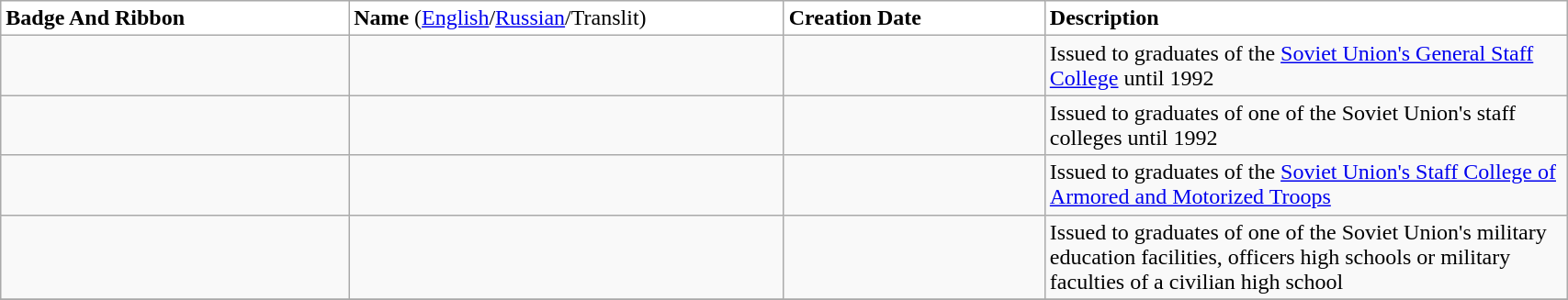<table class="wikitable" width="90%">
<tr>
<td width="20%" bgcolor="#FFFFFF"><strong>Badge And Ribbon</strong></td>
<td width="25%" bgcolor="#FFFFFF"><strong>Name</strong> (<a href='#'>English</a>/<a href='#'>Russian</a>/Translit)</td>
<td width="15%" bgcolor="#FFFFFF"><strong>Creation Date</strong></td>
<td width="30%" bgcolor="#FFFFFF"><strong>Description</strong></td>
</tr>
<tr>
<td></td>
<td></td>
<td></td>
<td>Issued to graduates of the <a href='#'>Soviet Union's General Staff College</a> until 1992</td>
</tr>
<tr>
<td></td>
<td></td>
<td></td>
<td>Issued to graduates of one of the Soviet Union's staff colleges until 1992</td>
</tr>
<tr>
<td></td>
<td></td>
<td></td>
<td>Issued to graduates of the <a href='#'>Soviet Union's Staff College of Armored and Motorized Troops</a></td>
</tr>
<tr>
<td></td>
<td></td>
<td></td>
<td>Issued to graduates of one of the Soviet Union's military education facilities, officers high schools or military faculties of a civilian high school</td>
</tr>
<tr>
</tr>
</table>
